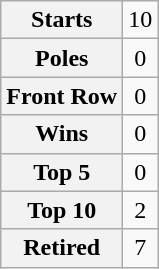<table class="wikitable" style="text-align:center">
<tr>
<th>Starts</th>
<td>10</td>
</tr>
<tr>
<th>Poles</th>
<td>0</td>
</tr>
<tr>
<th>Front Row</th>
<td>0</td>
</tr>
<tr>
<th>Wins</th>
<td>0</td>
</tr>
<tr>
<th>Top 5</th>
<td>0</td>
</tr>
<tr>
<th>Top 10</th>
<td>2</td>
</tr>
<tr>
<th>Retired</th>
<td>7</td>
</tr>
</table>
